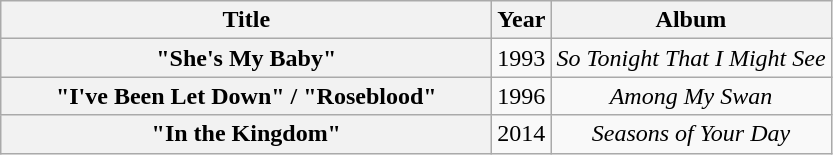<table class="wikitable plainrowheaders" style="text-align:center;" border="1">
<tr>
<th scope="col" rowspan="1" style="width:20em;">Title</th>
<th scope="col" rowspan="1">Year</th>
<th scope="col" rowspan="1">Album</th>
</tr>
<tr>
<th scope="row">"She's My Baby"</th>
<td>1993</td>
<td><em>So Tonight That I Might See</em></td>
</tr>
<tr>
<th scope="row">"I've Been Let Down" / "Roseblood"</th>
<td>1996</td>
<td><em>Among My Swan</em></td>
</tr>
<tr>
<th scope="row">"In the Kingdom"</th>
<td>2014</td>
<td><em>Seasons of Your Day</em></td>
</tr>
</table>
